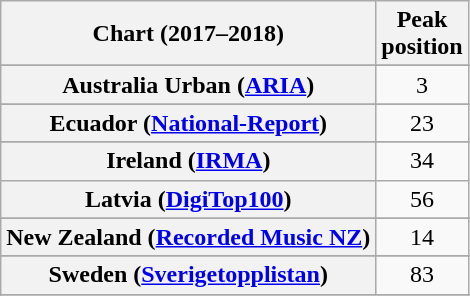<table class="wikitable sortable plainrowheaders" style="text-align:center">
<tr>
<th scope="col">Chart (2017–2018)</th>
<th scope="col">Peak<br>position</th>
</tr>
<tr>
</tr>
<tr>
<th scope="row">Australia Urban (<a href='#'>ARIA</a>)</th>
<td>3</td>
</tr>
<tr>
</tr>
<tr>
</tr>
<tr>
</tr>
<tr>
</tr>
<tr>
</tr>
<tr>
<th scope="row">Ecuador (<a href='#'>National-Report</a>)</th>
<td>23</td>
</tr>
<tr>
</tr>
<tr>
</tr>
<tr>
</tr>
<tr>
</tr>
<tr>
<th scope="row">Ireland (<a href='#'>IRMA</a>)</th>
<td>34</td>
</tr>
<tr>
<th scope="row">Latvia (<a href='#'>DigiTop100</a>)</th>
<td>56</td>
</tr>
<tr>
</tr>
<tr>
<th scope="row">New Zealand (<a href='#'>Recorded Music NZ</a>)</th>
<td>14</td>
</tr>
<tr>
</tr>
<tr>
</tr>
<tr>
</tr>
<tr>
</tr>
<tr>
<th scope="row">Sweden (<a href='#'>Sverigetopplistan</a>)</th>
<td>83</td>
</tr>
<tr>
</tr>
<tr>
</tr>
<tr>
</tr>
<tr>
</tr>
<tr>
</tr>
<tr>
</tr>
<tr>
</tr>
<tr>
</tr>
<tr>
</tr>
</table>
